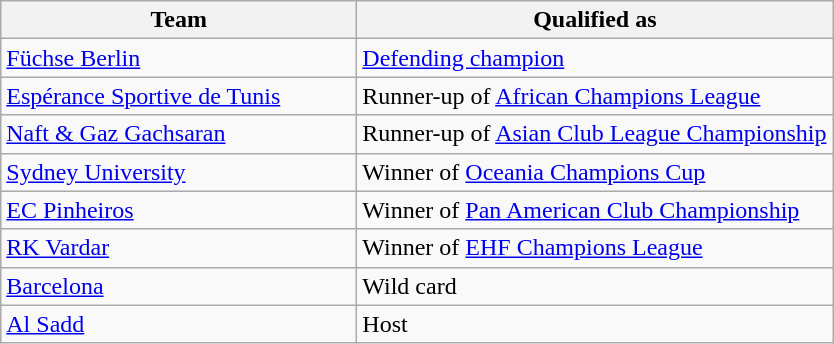<table class="wikitable">
<tr>
<th width=230>Team</th>
<th width=310>Qualified as</th>
</tr>
<tr>
<td> <a href='#'>Füchse Berlin</a></td>
<td><a href='#'>Defending champion</a></td>
</tr>
<tr>
<td> <a href='#'>Espérance Sportive de Tunis</a></td>
<td>Runner-up of <a href='#'>African Champions League</a></td>
</tr>
<tr>
<td> <a href='#'>Naft & Gaz Gachsaran</a></td>
<td>Runner-up of <a href='#'>Asian Club League Championship</a></td>
</tr>
<tr>
<td> <a href='#'>Sydney University</a></td>
<td>Winner of <a href='#'>Oceania Champions Cup</a></td>
</tr>
<tr>
<td> <a href='#'>EC Pinheiros</a></td>
<td>Winner of <a href='#'>Pan American Club Championship</a></td>
</tr>
<tr>
<td> <a href='#'>RK Vardar</a></td>
<td>Winner of <a href='#'>EHF Champions League</a></td>
</tr>
<tr>
<td> <a href='#'>Barcelona</a></td>
<td>Wild card</td>
</tr>
<tr>
<td> <a href='#'>Al Sadd</a></td>
<td>Host</td>
</tr>
</table>
